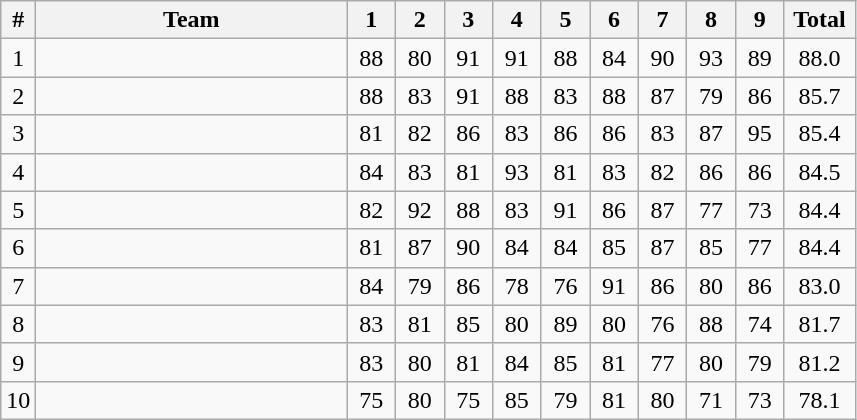<table class="wikitable sortable" style="text-align:center">
<tr>
<th>#</th>
<th width=200>Team</th>
<th width=25>1</th>
<th width=25>2</th>
<th width=25>3</th>
<th width=25>4</th>
<th width=25>5</th>
<th width=25>6</th>
<th width=25>7</th>
<th width=25>8</th>
<th width=25>9</th>
<th width=40>Total</th>
</tr>
<tr>
<td>1</td>
<td align=left></td>
<td>88</td>
<td>80</td>
<td>91</td>
<td>91</td>
<td>88</td>
<td>84</td>
<td>90</td>
<td>93</td>
<td>89</td>
<td>88.0</td>
</tr>
<tr>
<td>2</td>
<td align=left></td>
<td>88</td>
<td>83</td>
<td>91</td>
<td>88</td>
<td>83</td>
<td>88</td>
<td>87</td>
<td>79</td>
<td>86</td>
<td>85.7</td>
</tr>
<tr>
<td>3</td>
<td align=left></td>
<td>81</td>
<td>82</td>
<td>86</td>
<td>83</td>
<td>86</td>
<td>86</td>
<td>83</td>
<td>87</td>
<td>95</td>
<td>85.4</td>
</tr>
<tr>
<td>4</td>
<td align=left></td>
<td>84</td>
<td>83</td>
<td>81</td>
<td>93</td>
<td>81</td>
<td>83</td>
<td>82</td>
<td>86</td>
<td>86</td>
<td>84.5</td>
</tr>
<tr>
<td>5</td>
<td align=left></td>
<td>82</td>
<td>92</td>
<td>88</td>
<td>83</td>
<td>91</td>
<td>86</td>
<td>87</td>
<td>77</td>
<td>73</td>
<td>84.4</td>
</tr>
<tr>
<td>6</td>
<td align=left></td>
<td>81</td>
<td>87</td>
<td>90</td>
<td>84</td>
<td>84</td>
<td>85</td>
<td>87</td>
<td>85</td>
<td>77</td>
<td>84.4</td>
</tr>
<tr>
<td>7</td>
<td align=left></td>
<td>84</td>
<td>79</td>
<td>86</td>
<td>78</td>
<td>76</td>
<td>91</td>
<td>86</td>
<td>80</td>
<td>86</td>
<td>83.0</td>
</tr>
<tr>
<td>8</td>
<td align=left></td>
<td>83</td>
<td>81</td>
<td>85</td>
<td>80</td>
<td>89</td>
<td>80</td>
<td>76</td>
<td>88</td>
<td>74</td>
<td>81.7</td>
</tr>
<tr>
<td>9</td>
<td align=left></td>
<td>83</td>
<td>80</td>
<td>81</td>
<td>84</td>
<td>85</td>
<td>81</td>
<td>77</td>
<td>80</td>
<td>79</td>
<td>81.2</td>
</tr>
<tr>
<td>10</td>
<td align=left></td>
<td>75</td>
<td>80</td>
<td>75</td>
<td>85</td>
<td>79</td>
<td>81</td>
<td>80</td>
<td>71</td>
<td>73</td>
<td>78.1</td>
</tr>
</table>
